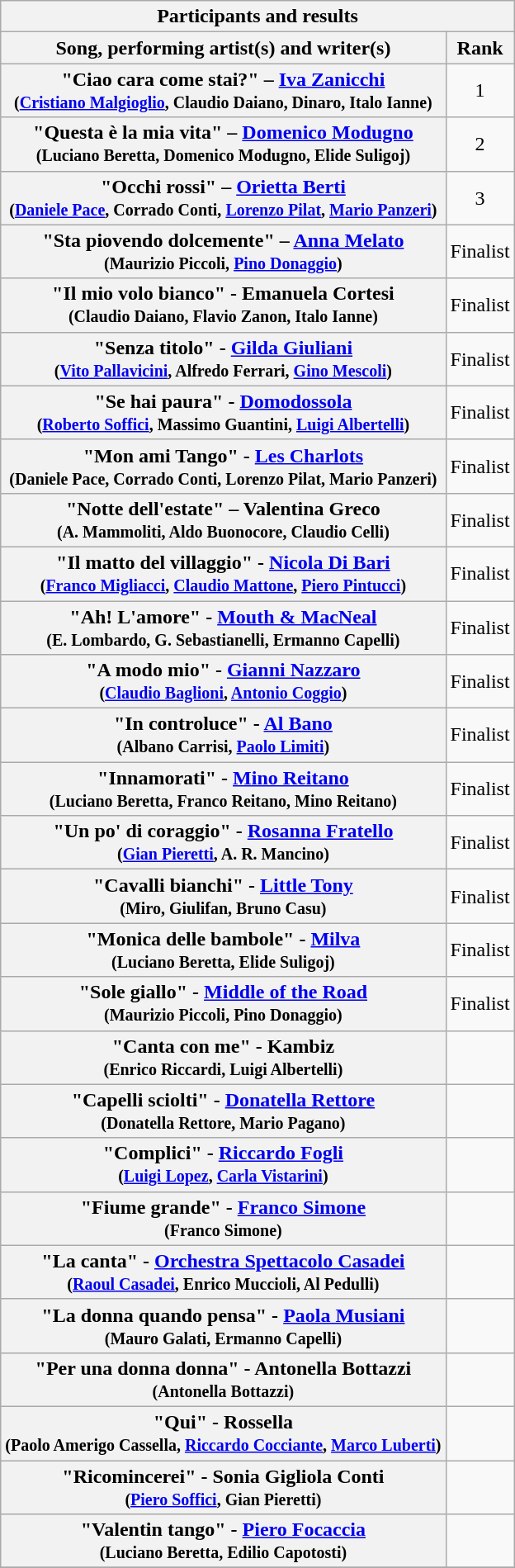<table class="plainrowheaders wikitable">
<tr>
<th colspan="3">Participants and results</th>
</tr>
<tr>
<th>Song, performing artist(s) and writer(s)</th>
<th>Rank</th>
</tr>
<tr>
<th scope="row">"Ciao cara come stai?" –  <a href='#'>Iva Zanicchi</a>  <br><small> 	 	(<a href='#'>Cristiano Malgioglio</a>, Claudio Daiano, Dinaro, Italo Ianne)</small></th>
<td style="text-align:center;">1</td>
</tr>
<tr>
<th scope="row">"Questa è la mia vita" – <a href='#'>Domenico Modugno</a>  <br><small> 	(Luciano Beretta, Domenico Modugno, Elide Suligoj) 	</small></th>
<td style="text-align:center;">2</td>
</tr>
<tr>
<th scope="row">"Occhi rossi" – <a href='#'>Orietta Berti</a>  <br><small> 	(<a href='#'>Daniele Pace</a>, Corrado Conti, <a href='#'>Lorenzo Pilat</a>, <a href='#'>Mario Panzeri</a>)</small></th>
<td style="text-align:center;">3</td>
</tr>
<tr>
<th scope="row">"Sta piovendo dolcemente"  –  <a href='#'>Anna Melato</a> <br><small>  (Maurizio Piccoli, <a href='#'>Pino Donaggio</a>) 	</small></th>
<td style="text-align:center;">Finalist</td>
</tr>
<tr>
<th scope="row">"Il mio volo bianco" -  Emanuela Cortesi <br><small> 	(Claudio Daiano, Flavio Zanon, Italo Ianne) 	</small></th>
<td style="text-align:center;">Finalist</td>
</tr>
<tr>
<th scope="row">"Senza titolo" -  	<a href='#'>Gilda Giuliani</a>		 <br><small>(<a href='#'>Vito Pallavicini</a>, Alfredo Ferrari, <a href='#'>Gino Mescoli</a>)</small></th>
<td style="text-align:center;">Finalist</td>
</tr>
<tr>
<th scope="row">"Se hai paura" - <a href='#'>Domodossola</a> <br><small>  (<a href='#'>Roberto Soffici</a>, Massimo Guantini, <a href='#'>Luigi Albertelli</a>) 	 </small></th>
<td style="text-align:center;">Finalist</td>
</tr>
<tr>
<th scope="row">"Mon ami Tango" -   	<a href='#'>Les Charlots</a>  <br><small> 	 (Daniele Pace, Corrado Conti, Lorenzo Pilat, Mario Panzeri) 	 </small></th>
<td style="text-align:center;">Finalist</td>
</tr>
<tr>
<th scope="row">"Notte dell'estate" – 	Valentina Greco  <br><small> 	 (A. Mammoliti, Aldo Buonocore, Claudio Celli) 	 </small></th>
<td style="text-align:center;">Finalist</td>
</tr>
<tr>
<th scope="row">"Il matto del villaggio" -  	<a href='#'>Nicola Di Bari</a>  <br><small> 	(<a href='#'>Franco Migliacci</a>, <a href='#'>Claudio Mattone</a>, <a href='#'>Piero Pintucci</a>) 	</small></th>
<td style="text-align:center;">Finalist</td>
</tr>
<tr>
<th scope="row">"Ah! L'amore" -  	 <a href='#'>Mouth & MacNeal</a> <br><small>  	(E. Lombardo, G. Sebastianelli, Ermanno Capelli) 	 	 </small></th>
<td style="text-align:center;">Finalist</td>
</tr>
<tr>
<th scope="row">"A modo mio" -  	<a href='#'>Gianni Nazzaro</a> <br><small> 	(<a href='#'>Claudio Baglioni</a>, <a href='#'>Antonio Coggio</a>) 	 </small></th>
<td style="text-align:center;">Finalist</td>
</tr>
<tr>
<th scope="row">"In controluce" - <a href='#'>Al Bano</a> <br><small> 	(Albano Carrisi, <a href='#'>Paolo Limiti</a>) 	 </small></th>
<td style="text-align:center;">Finalist</td>
</tr>
<tr>
<th scope="row">"Innamorati" - <a href='#'>Mino Reitano</a> <br><small> 	 	(Luciano Beretta, Franco Reitano, Mino Reitano) 	 </small></th>
<td style="text-align:center;">Finalist</td>
</tr>
<tr>
<th scope="row">"Un po' di coraggio" - <a href='#'>Rosanna Fratello</a> <br><small> 	 	(<a href='#'>Gian Pieretti</a>, A. R. Mancino) 	 </small></th>
<td style="text-align:center;">Finalist</td>
</tr>
<tr>
<th scope="row">"Cavalli bianchi" - <a href='#'>Little Tony</a> <br><small> 	 	 	(Miro, Giulifan, Bruno Casu) 	</small></th>
<td style="text-align:center;">Finalist</td>
</tr>
<tr>
<th scope="row">"Monica delle bambole" -   	<a href='#'>Milva</a> <br><small>  	 	(Luciano Beretta, Elide Suligoj) 	</small></th>
<td style="text-align:center;">Finalist</td>
</tr>
<tr>
<th scope="row">"Sole giallo" - <a href='#'>Middle of the Road</a> <br><small>  	 	 	(Maurizio Piccoli, Pino Donaggio) 	 </small></th>
<td style="text-align:center;">Finalist</td>
</tr>
<tr>
<th scope="row">"Canta con me" -  Kambiz <br><small> 	 	(Enrico Riccardi, Luigi Albertelli) 	 </small></th>
<td></td>
</tr>
<tr>
<th scope="row">"Capelli sciolti" -  <a href='#'>Donatella Rettore</a> <br><small>  	(Donatella Rettore, Mario Pagano) 	 </small></th>
<td></td>
</tr>
<tr>
<th scope="row">"Complici" - <a href='#'>Riccardo Fogli</a> <br><small> 	 (<a href='#'>Luigi Lopez</a>, <a href='#'>Carla Vistarini</a>) 	</small></th>
<td></td>
</tr>
<tr>
<th scope="row">"Fiume grande" -   <a href='#'>Franco Simone</a> <br><small> 	(Franco Simone) 	 </small></th>
<td></td>
</tr>
<tr>
<th scope="row">"La canta" -  <a href='#'>Orchestra Spettacolo Casadei</a> <br><small> 	(<a href='#'>Raoul Casadei</a>, Enrico Muccioli, Al Pedulli) 	 	 </small></th>
<td></td>
</tr>
<tr>
<th scope="row">"La donna quando pensa" - <a href='#'>Paola Musiani</a> <br><small> 	 	(Mauro Galati, Ermanno Capelli) 	 </small></th>
<td></td>
</tr>
<tr>
<th scope="row">"Per una donna donna" -  Antonella Bottazzi <br><small> 	(Antonella Bottazzi) 	 </small></th>
<td></td>
</tr>
<tr>
<th scope="row">"Qui" - Rossella <br><small> 	 	(Paolo Amerigo Cassella, <a href='#'>Riccardo Cocciante</a>, <a href='#'>Marco Luberti</a>) 	 </small></th>
<td></td>
</tr>
<tr>
<th scope="row">"Ricomincerei" -  Sonia Gigliola Conti <br><small> 	 	(<a href='#'>Piero Soffici</a>, Gian Pieretti) 	 </small></th>
<td></td>
</tr>
<tr>
<th scope="row">"Valentin tango" -   <a href='#'>Piero Focaccia</a>  <br><small> 	 	 	(Luciano Beretta, Edilio Capotosti) 	 </small></th>
<td></td>
</tr>
<tr>
</tr>
</table>
